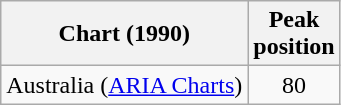<table class="wikitable sortable">
<tr>
<th>Chart (1990)</th>
<th>Peak<br>position</th>
</tr>
<tr>
<td>Australia (<a href='#'>ARIA Charts</a>)</td>
<td style="text-align:center;">80</td>
</tr>
</table>
